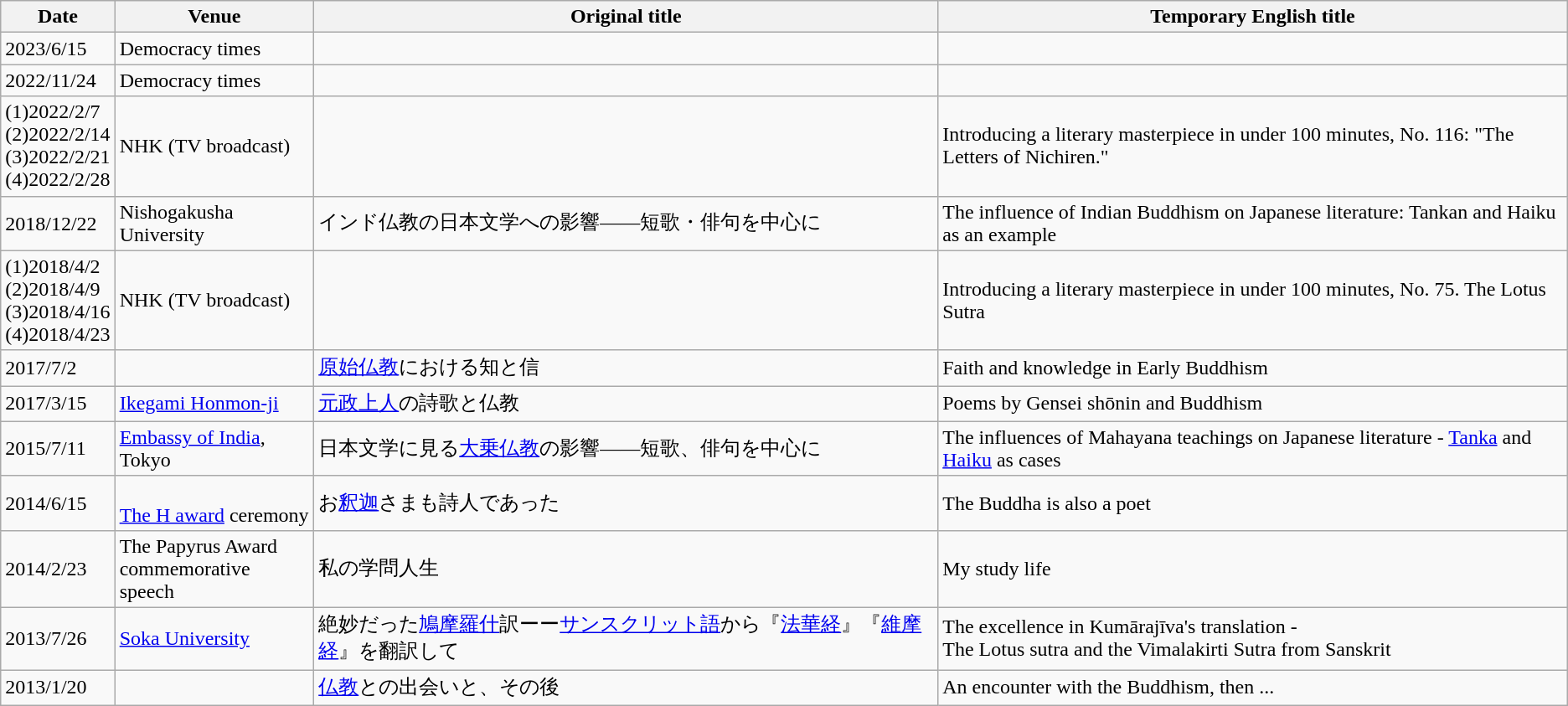<table class="wikitable">
<tr>
<th>Date</th>
<th>Venue</th>
<th>Original title</th>
<th>Temporary English title</th>
</tr>
<tr>
<td>2023/6/15</td>
<td>Democracy times</td>
<td></td>
<td></td>
</tr>
<tr>
<td>2022/11/24</td>
<td>Democracy times</td>
<td></td>
<td></td>
</tr>
<tr>
<td>(1)2022/2/7<br>(2)2022/2/14<br>(3)2022/2/21<br>(4)2022/2/28</td>
<td>NHK (TV broadcast)</td>
<td></td>
<td>Introducing a literary masterpiece in under 100 minutes, No. 116: "The Letters of Nichiren."</td>
</tr>
<tr>
<td>2018/12/22</td>
<td>Nishogakusha University</td>
<td>インド仏教の日本文学への影響——短歌・俳句を中心に</td>
<td>The influence of Indian Buddhism on Japanese literature: Tankan and Haiku as an example</td>
</tr>
<tr>
<td>(1)2018/4/2<br>(2)2018/4/9<br>(3)2018/4/16<br>(4)2018/4/23</td>
<td>NHK (TV broadcast)</td>
<td></td>
<td>Introducing a literary masterpiece in under 100 minutes, No. 75. The Lotus Sutra</td>
</tr>
<tr>
<td>2017/7/2</td>
<td></td>
<td><a href='#'>原始仏教</a>における知と信</td>
<td>Faith and knowledge in Early Buddhism</td>
</tr>
<tr>
<td>2017/3/15</td>
<td><a href='#'>Ikegami Honmon-ji</a></td>
<td><a href='#'>元政上人</a>の詩歌と仏教</td>
<td>Poems by Gensei shōnin and Buddhism</td>
</tr>
<tr>
<td>2015/7/11</td>
<td><a href='#'>Embassy of India</a>, Tokyo</td>
<td>日本文学に見る<a href='#'>大乗仏教</a>の影響——短歌、俳句を中心に</td>
<td>The influences of Mahayana teachings on Japanese literature - <a href='#'>Tanka</a> and <a href='#'>Haiku</a> as cases</td>
</tr>
<tr>
<td>2014/6/15</td>
<td><br><a href='#'>The H award</a> ceremony</td>
<td>お<a href='#'>釈迦</a>さまも詩人であった</td>
<td>The Buddha is also a poet</td>
</tr>
<tr>
<td>2014/2/23</td>
<td>The Papyrus Award<br>commemorative speech</td>
<td>私の学問人生</td>
<td>My study life</td>
</tr>
<tr>
<td>2013/7/26</td>
<td><a href='#'>Soka University</a></td>
<td>絶妙だった<a href='#'>鳩摩羅什</a>訳ーー<a href='#'>サンスクリット語</a>から『<a href='#'>法華経</a>』『<a href='#'>維摩経</a>』を翻訳して</td>
<td>The excellence in Kumārajīva's translation -<br>The Lotus sutra and the Vimalakirti Sutra from Sanskrit</td>
</tr>
<tr>
<td>2013/1/20</td>
<td></td>
<td><a href='#'>仏教</a>との出会いと、その後</td>
<td>An encounter with the Buddhism, then ...</td>
</tr>
</table>
